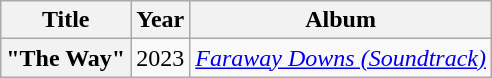<table class="wikitable plainrowheaders" style="text-align:center;" border="1">
<tr>
<th scope="col">Title</th>
<th scope="col">Year</th>
<th scope="col">Album</th>
</tr>
<tr>
<th scope="row">"The Way"<br></th>
<td>2023</td>
<td><em><a href='#'>Faraway Downs (Soundtrack)</a></em></td>
</tr>
</table>
